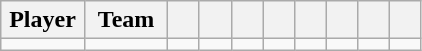<table class="wikitable sortable" style="text-align:center">
<tr>
<th bgcolor="#DDDDFF" width="18.5%">Player</th>
<th bgcolor="#DDDDFF" width="18.5%">Team</th>
<th bgcolor="#DDDDFF" width="7%"></th>
<th bgcolor="#DDDDFF" width="7%"></th>
<th bgcolor="#DDDDFF" width="7%"></th>
<th bgcolor="#DDDDFF" width="7%"></th>
<th bgcolor="#DDDDFF" width="7%"></th>
<th bgcolor="#DDDDFF" width="7%"></th>
<th bgcolor="#DDDDFF" width="7%"></th>
<th bgcolor="#DDDDFF" width="7%"></th>
</tr>
<tr>
<td align=left></td>
<td align=left></td>
<td></td>
<td></td>
<td></td>
<td></td>
<td></td>
<td></td>
<td></td>
<td></td>
</tr>
</table>
